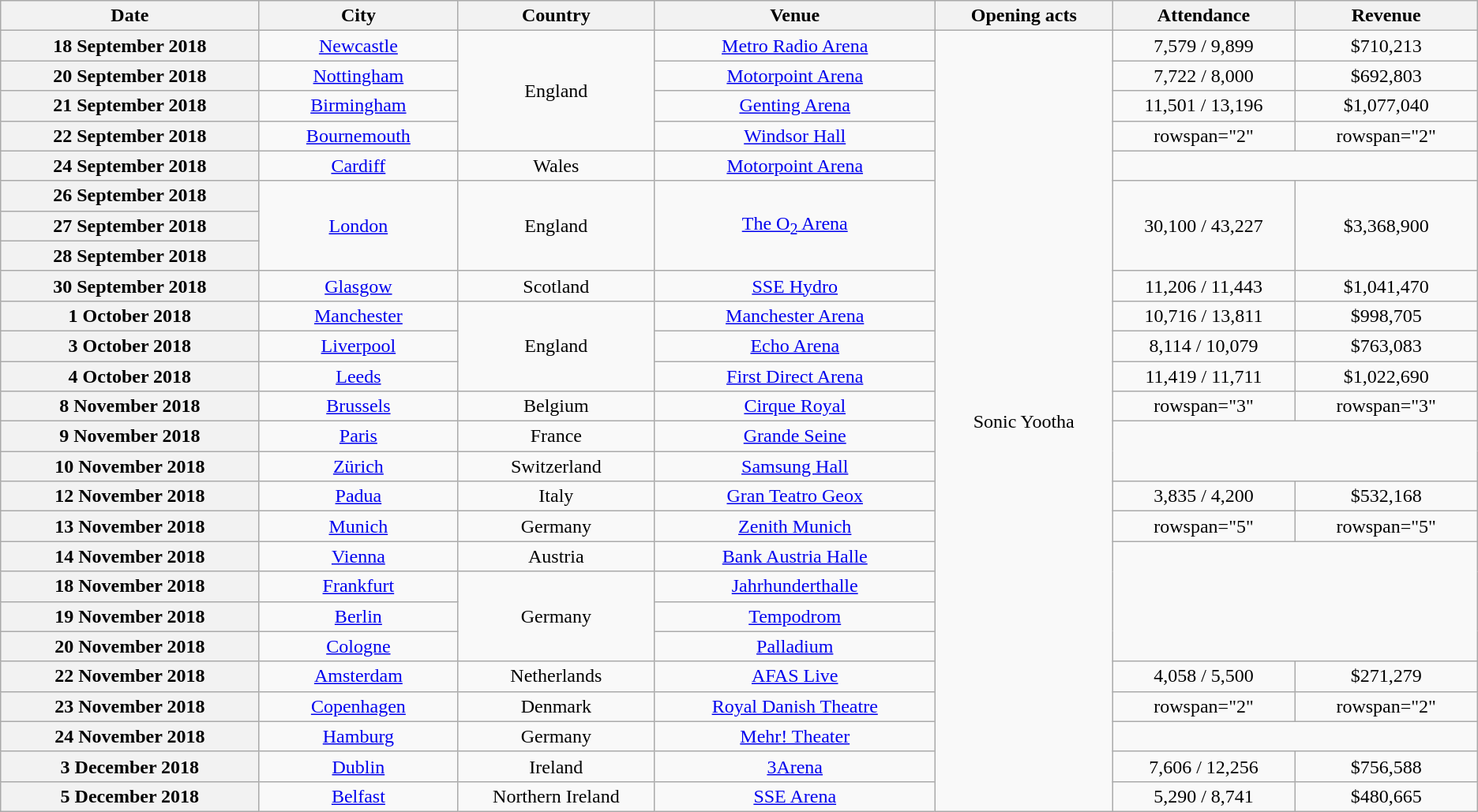<table class="wikitable plainrowheaders" style="text-align:center;">
<tr>
<th scope="col" style="width:15em;">Date</th>
<th scope="col" style="width:11em;">City</th>
<th scope="col" style="width:11em;">Country</th>
<th scope="col" style="width:16em;">Venue</th>
<th scope="col" style="width:10em;">Opening acts</th>
<th scope="col" style="width:10em;">Attendance</th>
<th scope="col" style="width:10em;">Revenue</th>
</tr>
<tr>
<th scope="row">18 September 2018</th>
<td><a href='#'>Newcastle</a></td>
<td rowspan="4">England</td>
<td><a href='#'>Metro Radio Arena</a></td>
<td rowspan="26">Sonic Yootha</td>
<td>7,579 / 9,899</td>
<td>$710,213</td>
</tr>
<tr>
<th scope="row">20 September 2018</th>
<td><a href='#'>Nottingham</a></td>
<td><a href='#'>Motorpoint Arena</a></td>
<td>7,722 / 8,000</td>
<td>$692,803</td>
</tr>
<tr>
<th scope="row">21 September 2018</th>
<td><a href='#'>Birmingham</a></td>
<td><a href='#'>Genting Arena</a></td>
<td>11,501 / 13,196</td>
<td>$1,077,040</td>
</tr>
<tr>
<th scope="row">22 September 2018</th>
<td><a href='#'>Bournemouth</a></td>
<td><a href='#'>Windsor Hall</a></td>
<td>rowspan="2" </td>
<td>rowspan="2" </td>
</tr>
<tr>
<th scope="row">24 September 2018</th>
<td><a href='#'>Cardiff</a></td>
<td>Wales</td>
<td><a href='#'>Motorpoint Arena</a></td>
</tr>
<tr>
<th scope="row">26 September 2018</th>
<td rowspan="3"><a href='#'>London</a></td>
<td rowspan="3">England</td>
<td rowspan="3"><a href='#'>The O<sub>2</sub> Arena</a></td>
<td rowspan="3">30,100 / 43,227</td>
<td rowspan="3">$3,368,900</td>
</tr>
<tr>
<th scope="row">27 September 2018</th>
</tr>
<tr>
<th scope="row">28 September 2018</th>
</tr>
<tr>
<th scope="row">30 September 2018</th>
<td><a href='#'>Glasgow</a></td>
<td>Scotland</td>
<td><a href='#'>SSE Hydro</a></td>
<td>11,206 / 11,443</td>
<td>$1,041,470</td>
</tr>
<tr>
<th scope="row">1 October 2018</th>
<td><a href='#'>Manchester</a></td>
<td rowspan="3">England</td>
<td><a href='#'>Manchester Arena</a></td>
<td>10,716 / 13,811</td>
<td>$998,705</td>
</tr>
<tr>
<th scope="row">3 October 2018</th>
<td><a href='#'>Liverpool</a></td>
<td><a href='#'>Echo Arena</a></td>
<td>8,114 / 10,079</td>
<td>$763,083</td>
</tr>
<tr>
<th scope="row">4 October 2018</th>
<td><a href='#'>Leeds</a></td>
<td><a href='#'>First Direct Arena</a></td>
<td>11,419 / 11,711</td>
<td>$1,022,690</td>
</tr>
<tr>
<th scope="row">8 November 2018</th>
<td><a href='#'>Brussels</a></td>
<td>Belgium</td>
<td><a href='#'>Cirque Royal</a></td>
<td>rowspan="3" </td>
<td>rowspan="3" </td>
</tr>
<tr>
<th scope="row">9 November 2018</th>
<td><a href='#'>Paris</a></td>
<td>France</td>
<td><a href='#'>Grande Seine</a></td>
</tr>
<tr>
<th scope="row">10 November 2018</th>
<td><a href='#'>Zürich</a></td>
<td>Switzerland</td>
<td><a href='#'>Samsung Hall</a></td>
</tr>
<tr>
<th scope="row">12 November 2018</th>
<td><a href='#'>Padua</a></td>
<td>Italy</td>
<td><a href='#'>Gran Teatro Geox</a></td>
<td>3,835 / 4,200</td>
<td>$532,168</td>
</tr>
<tr>
<th scope="row">13 November 2018</th>
<td><a href='#'>Munich</a></td>
<td>Germany</td>
<td><a href='#'>Zenith Munich</a></td>
<td>rowspan="5" </td>
<td>rowspan="5" </td>
</tr>
<tr>
<th scope="row">14 November 2018</th>
<td><a href='#'>Vienna</a></td>
<td>Austria</td>
<td><a href='#'>Bank Austria Halle</a></td>
</tr>
<tr>
<th scope="row">18 November 2018</th>
<td><a href='#'>Frankfurt</a></td>
<td rowspan="3">Germany</td>
<td><a href='#'>Jahrhunderthalle</a></td>
</tr>
<tr>
<th scope="row">19 November 2018</th>
<td><a href='#'>Berlin</a></td>
<td><a href='#'>Tempodrom</a></td>
</tr>
<tr>
<th scope="row">20 November 2018</th>
<td><a href='#'>Cologne</a></td>
<td><a href='#'>Palladium</a></td>
</tr>
<tr>
<th scope="row">22 November 2018</th>
<td><a href='#'>Amsterdam</a></td>
<td>Netherlands</td>
<td><a href='#'>AFAS Live</a></td>
<td>4,058 / 5,500</td>
<td>$271,279</td>
</tr>
<tr>
<th scope="row">23 November 2018</th>
<td><a href='#'>Copenhagen</a></td>
<td>Denmark</td>
<td><a href='#'>Royal Danish Theatre</a></td>
<td>rowspan="2" </td>
<td>rowspan="2" </td>
</tr>
<tr>
<th scope="row">24 November 2018</th>
<td><a href='#'>Hamburg</a></td>
<td>Germany</td>
<td><a href='#'>Mehr! Theater</a></td>
</tr>
<tr>
<th scope="row">3 December 2018</th>
<td><a href='#'>Dublin</a></td>
<td>Ireland</td>
<td><a href='#'>3Arena</a></td>
<td>7,606 / 12,256</td>
<td>$756,588</td>
</tr>
<tr>
<th scope="row">5 December 2018</th>
<td><a href='#'>Belfast</a></td>
<td>Northern Ireland</td>
<td><a href='#'>SSE Arena</a></td>
<td>5,290 / 8,741</td>
<td>$480,665</td>
</tr>
</table>
